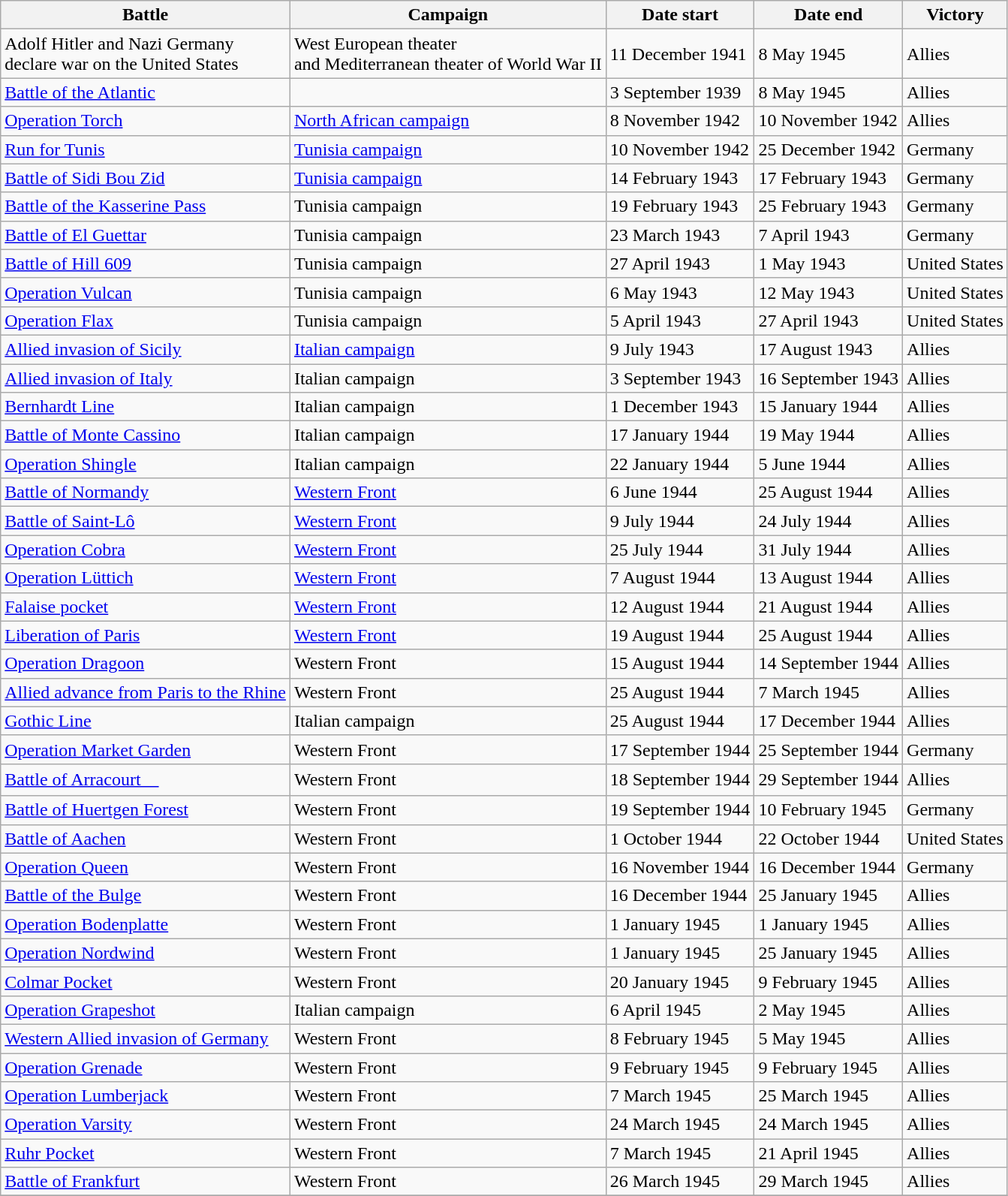<table class="wikitable">
<tr>
<th>Battle</th>
<th>Campaign</th>
<th>Date start</th>
<th>Date end</th>
<th>Victory</th>
</tr>
<tr>
<td>Adolf Hitler and Nazi Germany<br>declare war on the United States</td>
<td>West European theater<br>and Mediterranean theater of World War II</td>
<td>11 December 1941</td>
<td>8 May 1945</td>
<td>Allies</td>
</tr>
<tr>
<td><a href='#'>Battle of the Atlantic</a></td>
<td></td>
<td>3 September 1939</td>
<td>8 May 1945</td>
<td>Allies</td>
</tr>
<tr>
<td><a href='#'>Operation Torch</a></td>
<td><a href='#'>North African campaign</a></td>
<td>8 November 1942</td>
<td>10 November 1942</td>
<td>Allies</td>
</tr>
<tr>
<td><a href='#'>Run for Tunis</a></td>
<td><a href='#'>Tunisia campaign</a></td>
<td>10 November 1942</td>
<td>25 December 1942</td>
<td>Germany</td>
</tr>
<tr>
<td><a href='#'>Battle of Sidi Bou Zid</a></td>
<td><a href='#'>Tunisia campaign</a></td>
<td>14 February 1943</td>
<td>17 February 1943</td>
<td>Germany</td>
</tr>
<tr>
<td><a href='#'>Battle of the Kasserine Pass</a></td>
<td>Tunisia campaign</td>
<td>19 February 1943</td>
<td>25 February 1943</td>
<td>Germany</td>
</tr>
<tr>
<td><a href='#'>Battle of El Guettar</a></td>
<td>Tunisia campaign</td>
<td>23 March 1943</td>
<td>7 April 1943</td>
<td>Germany</td>
</tr>
<tr>
<td><a href='#'>Battle of Hill 609</a></td>
<td>Tunisia campaign</td>
<td>27 April 1943</td>
<td>1 May 1943</td>
<td>United States</td>
</tr>
<tr>
<td><a href='#'>Operation Vulcan</a></td>
<td>Tunisia campaign</td>
<td>6 May 1943</td>
<td>12 May 1943</td>
<td>United States</td>
</tr>
<tr>
<td><a href='#'>Operation Flax</a></td>
<td>Tunisia campaign</td>
<td>5 April 1943</td>
<td>27 April 1943</td>
<td>United States</td>
</tr>
<tr>
<td><a href='#'>Allied invasion of Sicily</a></td>
<td><a href='#'>Italian campaign</a></td>
<td>9 July 1943</td>
<td>17 August 1943</td>
<td>Allies</td>
</tr>
<tr>
<td><a href='#'>Allied invasion of Italy</a></td>
<td>Italian campaign</td>
<td>3 September 1943</td>
<td>16 September 1943</td>
<td>Allies</td>
</tr>
<tr>
<td><a href='#'>Bernhardt Line</a></td>
<td>Italian campaign</td>
<td>1 December 1943</td>
<td>15 January 1944</td>
<td>Allies</td>
</tr>
<tr>
<td><a href='#'>Battle of Monte Cassino</a></td>
<td>Italian campaign</td>
<td>17 January 1944</td>
<td>19 May 1944</td>
<td>Allies</td>
</tr>
<tr>
<td><a href='#'>Operation Shingle</a></td>
<td>Italian campaign</td>
<td>22 January 1944</td>
<td>5 June 1944</td>
<td>Allies</td>
</tr>
<tr>
<td><a href='#'>Battle of Normandy</a></td>
<td><a href='#'>Western Front</a></td>
<td>6 June 1944</td>
<td>25 August 1944</td>
<td>Allies</td>
</tr>
<tr>
<td><a href='#'>Battle of Saint-Lô</a></td>
<td><a href='#'>Western Front</a></td>
<td>9 July 1944</td>
<td>24 July 1944</td>
<td>Allies</td>
</tr>
<tr>
<td><a href='#'>Operation Cobra</a></td>
<td><a href='#'>Western Front</a></td>
<td>25 July 1944</td>
<td>31 July 1944</td>
<td>Allies</td>
</tr>
<tr>
<td><a href='#'>Operation Lüttich</a></td>
<td><a href='#'>Western Front</a></td>
<td>7 August 1944</td>
<td>13 August 1944</td>
<td>Allies</td>
</tr>
<tr>
<td><a href='#'>Falaise pocket</a></td>
<td><a href='#'>Western Front</a></td>
<td>12 August 1944</td>
<td>21 August 1944</td>
<td>Allies</td>
</tr>
<tr>
<td><a href='#'>Liberation of Paris</a></td>
<td><a href='#'>Western Front</a></td>
<td>19 August 1944</td>
<td>25 August 1944</td>
<td>Allies</td>
</tr>
<tr>
<td><a href='#'>Operation Dragoon</a></td>
<td>Western Front</td>
<td>15 August 1944</td>
<td>14 September 1944</td>
<td>Allies</td>
</tr>
<tr>
<td><a href='#'>Allied advance from Paris to the Rhine</a></td>
<td>Western Front</td>
<td>25 August 1944</td>
<td>7 March 1945</td>
<td>Allies</td>
</tr>
<tr>
<td><a href='#'>Gothic Line</a></td>
<td>Italian campaign</td>
<td>25 August 1944</td>
<td>17 December 1944</td>
<td>Allies</td>
</tr>
<tr>
<td><a href='#'>Operation Market Garden</a></td>
<td>Western Front</td>
<td>17 September 1944</td>
<td>25 September 1944</td>
<td>Germany</td>
</tr>
<tr>
<td><a href='#'>Battle of Arracourt　</a></td>
<td>Western Front</td>
<td>18 September 1944</td>
<td>29 September 1944</td>
<td>Allies</td>
</tr>
<tr>
<td><a href='#'>Battle of Huertgen Forest</a></td>
<td>Western Front</td>
<td>19 September 1944</td>
<td>10 February 1945</td>
<td>Germany</td>
</tr>
<tr>
<td><a href='#'>Battle of Aachen</a></td>
<td>Western Front</td>
<td>1 October 1944</td>
<td>22 October 1944</td>
<td>United States</td>
</tr>
<tr>
<td><a href='#'>Operation Queen</a></td>
<td>Western Front</td>
<td>16 November 1944</td>
<td>16 December 1944</td>
<td>Germany</td>
</tr>
<tr>
<td><a href='#'>Battle of the Bulge</a></td>
<td>Western Front</td>
<td>16 December 1944</td>
<td>25 January 1945</td>
<td>Allies</td>
</tr>
<tr>
<td><a href='#'>Operation Bodenplatte</a></td>
<td>Western Front</td>
<td>1 January 1945</td>
<td>1 January 1945</td>
<td>Allies</td>
</tr>
<tr>
<td><a href='#'>Operation Nordwind</a></td>
<td>Western Front</td>
<td>1 January 1945</td>
<td>25 January 1945</td>
<td>Allies</td>
</tr>
<tr>
<td><a href='#'>Colmar Pocket</a></td>
<td>Western Front</td>
<td>20 January 1945</td>
<td>9 February 1945</td>
<td>Allies</td>
</tr>
<tr>
<td><a href='#'>Operation Grapeshot</a></td>
<td>Italian campaign</td>
<td>6 April 1945</td>
<td>2 May 1945</td>
<td>Allies</td>
</tr>
<tr>
<td><a href='#'>Western Allied invasion of Germany</a></td>
<td>Western Front</td>
<td>8 February 1945</td>
<td>5 May 1945</td>
<td>Allies</td>
</tr>
<tr>
<td><a href='#'>Operation Grenade</a></td>
<td>Western Front</td>
<td>9 February 1945</td>
<td>9 February 1945</td>
<td>Allies</td>
</tr>
<tr>
<td><a href='#'>Operation Lumberjack</a></td>
<td>Western Front</td>
<td>7 March 1945</td>
<td>25 March 1945</td>
<td>Allies</td>
</tr>
<tr>
<td><a href='#'>Operation Varsity</a></td>
<td>Western Front</td>
<td>24 March 1945</td>
<td>24 March 1945</td>
<td>Allies</td>
</tr>
<tr>
<td><a href='#'>Ruhr Pocket</a></td>
<td>Western Front</td>
<td>7 March 1945</td>
<td>21 April 1945</td>
<td>Allies</td>
</tr>
<tr>
<td><a href='#'>Battle of Frankfurt</a></td>
<td>Western Front</td>
<td>26 March 1945</td>
<td>29 March 1945</td>
<td>Allies</td>
</tr>
<tr>
</tr>
</table>
